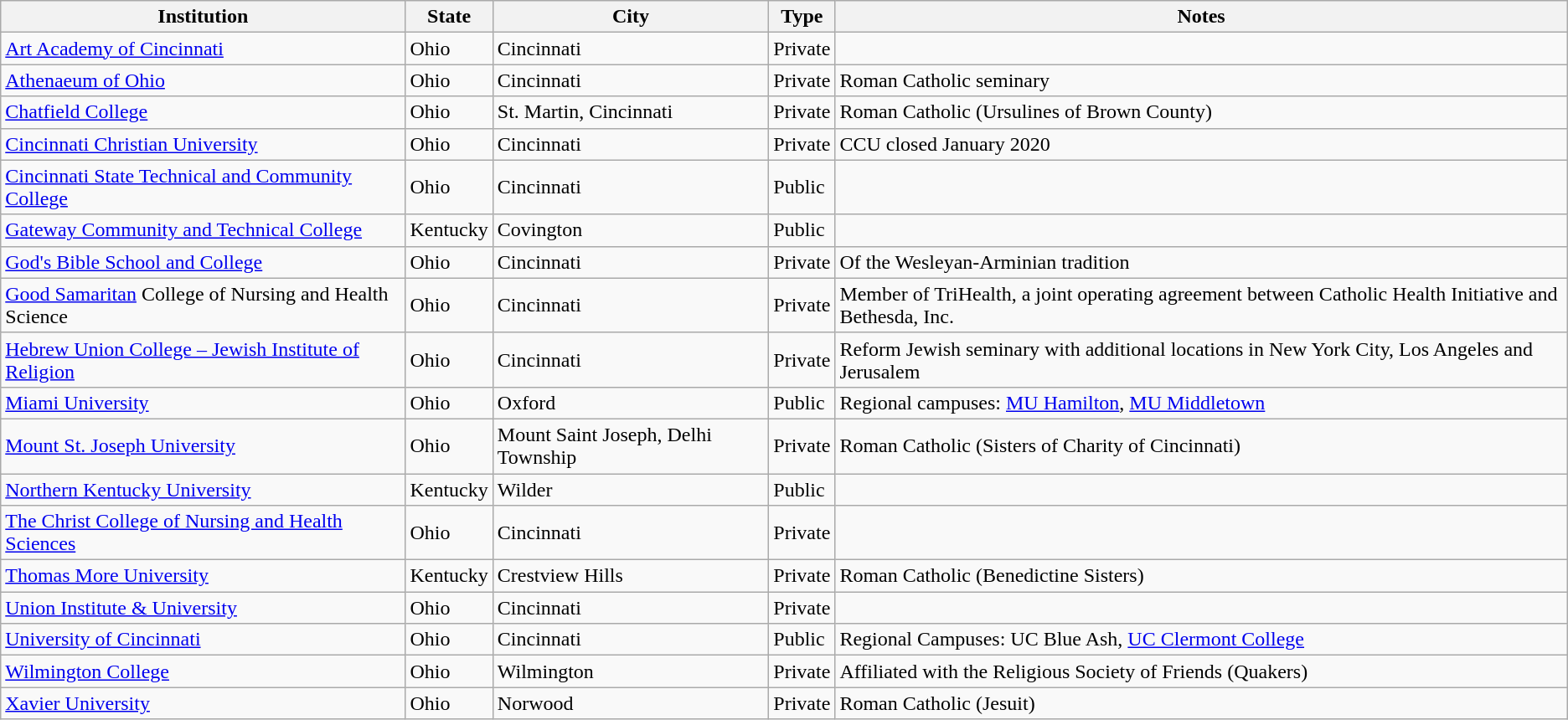<table class="wikitable sortable">
<tr>
<th>Institution</th>
<th>State</th>
<th>City</th>
<th>Type</th>
<th>Notes</th>
</tr>
<tr>
<td><a href='#'>Art Academy of Cincinnati</a></td>
<td>Ohio</td>
<td>Cincinnati</td>
<td>Private</td>
<td></td>
</tr>
<tr>
<td><a href='#'>Athenaeum of Ohio</a></td>
<td>Ohio</td>
<td>Cincinnati</td>
<td>Private</td>
<td>Roman Catholic seminary</td>
</tr>
<tr>
<td><a href='#'>Chatfield College</a></td>
<td>Ohio</td>
<td>St. Martin, Cincinnati</td>
<td>Private</td>
<td>Roman Catholic (Ursulines of Brown County)</td>
</tr>
<tr>
<td><a href='#'>Cincinnati Christian University</a></td>
<td>Ohio</td>
<td>Cincinnati</td>
<td>Private</td>
<td>CCU closed January 2020</td>
</tr>
<tr>
<td><a href='#'>Cincinnati State Technical and Community College</a></td>
<td>Ohio</td>
<td>Cincinnati</td>
<td>Public</td>
<td></td>
</tr>
<tr>
<td><a href='#'>Gateway Community and Technical College</a></td>
<td>Kentucky</td>
<td>Covington</td>
<td>Public</td>
<td></td>
</tr>
<tr>
<td><a href='#'>God's Bible School and College</a></td>
<td>Ohio</td>
<td>Cincinnati</td>
<td>Private</td>
<td>Of the Wesleyan-Arminian tradition</td>
</tr>
<tr>
<td><a href='#'>Good Samaritan</a> College of Nursing and Health Science</td>
<td>Ohio</td>
<td>Cincinnati</td>
<td>Private</td>
<td>Member of TriHealth, a joint operating agreement between Catholic Health Initiative and Bethesda, Inc.</td>
</tr>
<tr>
<td><a href='#'>Hebrew Union College – Jewish Institute of Religion</a></td>
<td>Ohio</td>
<td>Cincinnati</td>
<td>Private</td>
<td>Reform Jewish seminary with additional locations in New York City, Los Angeles and Jerusalem</td>
</tr>
<tr>
<td><a href='#'>Miami University</a></td>
<td>Ohio</td>
<td>Oxford</td>
<td>Public</td>
<td>Regional campuses: <a href='#'>MU Hamilton</a>, <a href='#'>MU Middletown</a></td>
</tr>
<tr>
<td><a href='#'>Mount St. Joseph University</a></td>
<td>Ohio</td>
<td>Mount Saint Joseph, Delhi Township</td>
<td>Private</td>
<td>Roman Catholic (Sisters of Charity of Cincinnati)</td>
</tr>
<tr>
<td><a href='#'>Northern Kentucky University</a></td>
<td>Kentucky</td>
<td>Wilder</td>
<td>Public</td>
<td></td>
</tr>
<tr>
<td><a href='#'>The Christ College of Nursing and Health Sciences</a></td>
<td>Ohio</td>
<td>Cincinnati</td>
<td>Private</td>
<td></td>
</tr>
<tr>
<td><a href='#'>Thomas More University</a></td>
<td>Kentucky</td>
<td>Crestview Hills</td>
<td>Private</td>
<td>Roman Catholic (Benedictine Sisters)</td>
</tr>
<tr>
<td><a href='#'>Union Institute & University</a></td>
<td>Ohio</td>
<td>Cincinnati</td>
<td>Private</td>
<td></td>
</tr>
<tr>
<td><a href='#'>University of Cincinnati</a></td>
<td>Ohio</td>
<td>Cincinnati</td>
<td>Public</td>
<td>Regional Campuses: UC Blue Ash, <a href='#'>UC Clermont College</a></td>
</tr>
<tr>
<td><a href='#'>Wilmington College</a></td>
<td>Ohio</td>
<td>Wilmington</td>
<td>Private</td>
<td>Affiliated with the Religious Society of Friends (Quakers)</td>
</tr>
<tr>
<td><a href='#'>Xavier University</a></td>
<td>Ohio</td>
<td>Norwood</td>
<td>Private</td>
<td>Roman Catholic (Jesuit)</td>
</tr>
</table>
